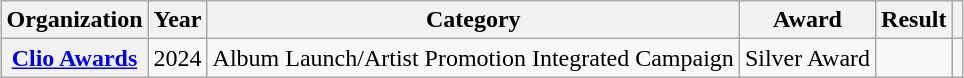<table class="wikitable sortable plainrowheaders" style="margin: 1em auto;">
<tr>
<th scope="col">Organization</th>
<th scope="col">Year</th>
<th scope="col">Category</th>
<th scope="col">Award</th>
<th scope="col">Result</th>
<th scope="col" class="unsortable"></th>
</tr>
<tr>
<th scope="row"><a href='#'>Clio Awards</a></th>
<td>2024</td>
<td style="text-align:left;">Album Launch/Artist Promotion Integrated Campaign</td>
<td>Silver Award</td>
<td></td>
<td align="center"></td>
</tr>
</table>
